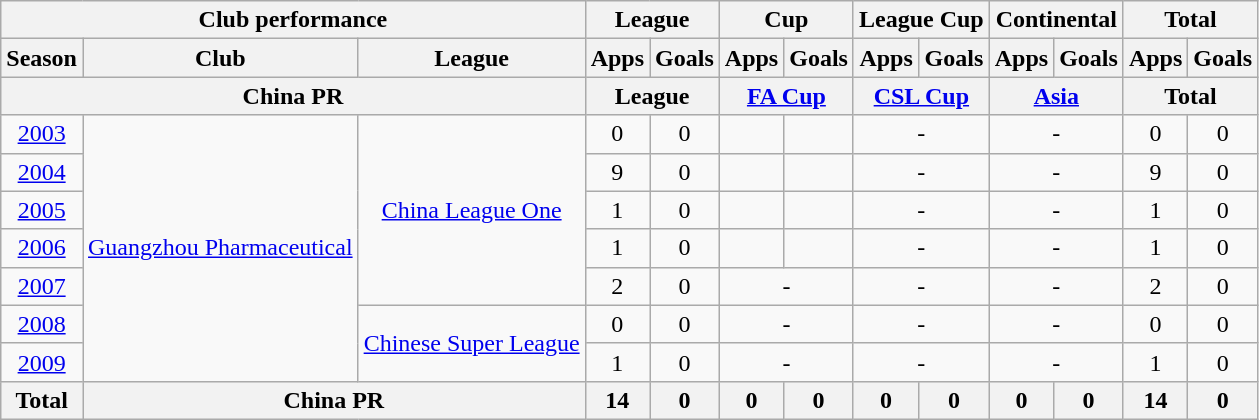<table class="wikitable" style="text-align:center">
<tr>
<th colspan=3>Club performance</th>
<th colspan=2>League</th>
<th colspan=2>Cup</th>
<th colspan=2>League Cup</th>
<th colspan=2>Continental</th>
<th colspan=2>Total</th>
</tr>
<tr>
<th>Season</th>
<th>Club</th>
<th>League</th>
<th>Apps</th>
<th>Goals</th>
<th>Apps</th>
<th>Goals</th>
<th>Apps</th>
<th>Goals</th>
<th>Apps</th>
<th>Goals</th>
<th>Apps</th>
<th>Goals</th>
</tr>
<tr>
<th colspan=3>China PR</th>
<th colspan=2>League</th>
<th colspan=2><a href='#'>FA Cup</a></th>
<th colspan=2><a href='#'>CSL Cup</a></th>
<th colspan=2><a href='#'>Asia</a></th>
<th colspan=2>Total</th>
</tr>
<tr>
<td><a href='#'>2003</a></td>
<td rowspan="7"><a href='#'>Guangzhou Pharmaceutical</a></td>
<td rowspan="5"><a href='#'>China League One</a></td>
<td>0</td>
<td>0</td>
<td></td>
<td></td>
<td colspan="2">-</td>
<td colspan="2">-</td>
<td>0</td>
<td>0</td>
</tr>
<tr>
<td><a href='#'>2004</a></td>
<td>9</td>
<td>0</td>
<td></td>
<td></td>
<td colspan="2">-</td>
<td colspan="2">-</td>
<td>9</td>
<td>0</td>
</tr>
<tr>
<td><a href='#'>2005</a></td>
<td>1</td>
<td>0</td>
<td></td>
<td></td>
<td colspan="2">-</td>
<td colspan="2">-</td>
<td>1</td>
<td>0</td>
</tr>
<tr>
<td><a href='#'>2006</a></td>
<td>1</td>
<td>0</td>
<td></td>
<td></td>
<td colspan="2">-</td>
<td colspan="2">-</td>
<td>1</td>
<td>0</td>
</tr>
<tr>
<td><a href='#'>2007</a></td>
<td>2</td>
<td>0</td>
<td colspan="2">-</td>
<td colspan="2">-</td>
<td colspan="2">-</td>
<td>2</td>
<td>0</td>
</tr>
<tr>
<td><a href='#'>2008</a></td>
<td rowspan="2"><a href='#'>Chinese Super League</a></td>
<td>0</td>
<td>0</td>
<td colspan="2">-</td>
<td colspan="2">-</td>
<td colspan="2">-</td>
<td>0</td>
<td>0</td>
</tr>
<tr>
<td><a href='#'>2009</a></td>
<td>1</td>
<td>0</td>
<td colspan="2">-</td>
<td colspan="2">-</td>
<td colspan="2">-</td>
<td>1</td>
<td>0</td>
</tr>
<tr>
<th rowspan=3>Total</th>
<th colspan=2>China PR</th>
<th>14</th>
<th>0</th>
<th>0</th>
<th>0</th>
<th>0</th>
<th>0</th>
<th>0</th>
<th>0</th>
<th>14</th>
<th>0</th>
</tr>
</table>
